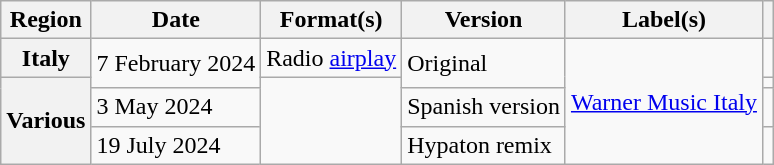<table class="wikitable plainrowheaders">
<tr>
<th scope="col">Region</th>
<th scope="col">Date</th>
<th scope="col">Format(s)</th>
<th scope="col">Version</th>
<th scope="col">Label(s)</th>
<th scope="col"></th>
</tr>
<tr>
<th scope="row">Italy</th>
<td rowspan="2">7 February 2024</td>
<td>Radio <a href='#'>airplay</a></td>
<td rowspan="2">Original</td>
<td rowspan="4"><a href='#'>Warner Music Italy</a></td>
<td align="center"></td>
</tr>
<tr>
<th scope="row" rowspan="3">Various</th>
<td rowspan="3"></td>
<td align="center"></td>
</tr>
<tr>
<td>3 May 2024</td>
<td>Spanish version</td>
<td align="center"></td>
</tr>
<tr>
<td>19 July 2024</td>
<td>Hypaton remix</td>
<td align="center"></td>
</tr>
</table>
